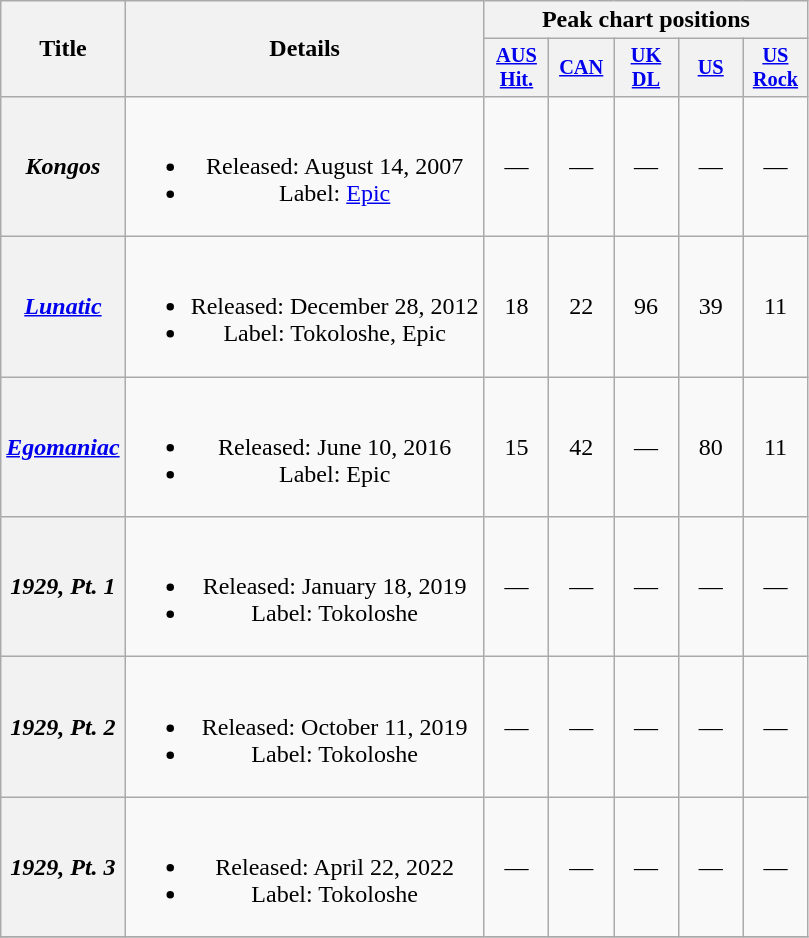<table class="wikitable plainrowheaders" style="text-align:center;">
<tr>
<th scope="col" rowspan="2">Title</th>
<th scope="col" rowspan="2">Details</th>
<th scope="col" colspan="5">Peak chart positions</th>
</tr>
<tr>
<th scope="col" style="width:2.7em;font-size:85%;"><a href='#'>AUS<br>Hit.</a><br></th>
<th scope="col" style="width:2.7em;font-size:85%;"><a href='#'>CAN</a><br></th>
<th scope="col" style="width:2.7em;font-size:85%;"><a href='#'>UK<br>DL</a><br></th>
<th scope="col" style="width:2.7em;font-size:85%;"><a href='#'>US</a><br></th>
<th scope="col" style="width:2.7em;font-size:85%;"><a href='#'>US<br>Rock</a><br></th>
</tr>
<tr>
<th scope="row"><em>Kongos</em></th>
<td><br><ul><li>Released: August 14, 2007</li><li>Label: <a href='#'>Epic</a></li></ul></td>
<td>—</td>
<td>—</td>
<td>—</td>
<td>—</td>
<td>—</td>
</tr>
<tr>
<th scope="row"><em><a href='#'>Lunatic</a></em></th>
<td><br><ul><li>Released: December 28, 2012</li><li>Label: Tokoloshe, Epic</li></ul></td>
<td>18</td>
<td>22</td>
<td>96</td>
<td>39</td>
<td>11</td>
</tr>
<tr>
<th scope="row"><em><a href='#'>Egomaniac</a></em></th>
<td><br><ul><li>Released: June 10, 2016</li><li>Label: Epic</li></ul></td>
<td>15</td>
<td>42</td>
<td>—</td>
<td>80</td>
<td>11</td>
</tr>
<tr>
<th scope="row"><em>1929, Pt. 1</em></th>
<td><br><ul><li>Released: January 18, 2019</li><li>Label: Tokoloshe</li></ul></td>
<td>—</td>
<td>—</td>
<td>—</td>
<td>—</td>
<td>—</td>
</tr>
<tr>
<th scope="row"><em>1929, Pt. 2</em></th>
<td><br><ul><li>Released: October 11, 2019</li><li>Label: Tokoloshe</li></ul></td>
<td>—</td>
<td>—</td>
<td>—</td>
<td>—</td>
<td>—</td>
</tr>
<tr>
<th scope="row"><em>1929, Pt. 3</em></th>
<td><br><ul><li>Released: April 22, 2022</li><li>Label: Tokoloshe</li></ul></td>
<td>—</td>
<td>—</td>
<td>—</td>
<td>—</td>
<td>—</td>
</tr>
<tr>
</tr>
</table>
